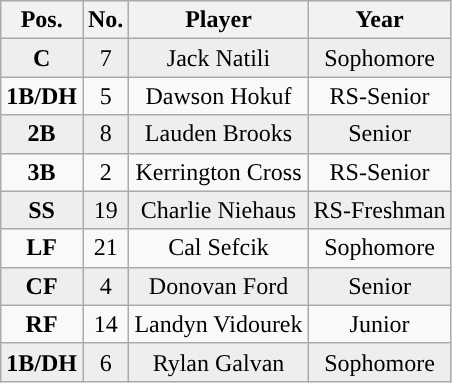<table class="wikitable non-sortable">
<tr>
<th style="text-align:center; ">Pos.</th>
<th style="text-align:center; ">No.</th>
<th style="text-align:center; ">Player</th>
<th style="text-align:center; ">Year</th>
</tr>
<tr style="background:#eeeeee;text-align:center;">
<td><strong>C</strong></td>
<td>7</td>
<td>Jack Natili</td>
<td>Sophomore</td>
</tr>
<tr style="text-align:center;">
<td><strong>1B/DH</strong></td>
<td>5</td>
<td>Dawson Hokuf</td>
<td>RS-Senior</td>
</tr>
<tr style="background:#eeeeee;text-align:center;">
<td><strong>2B</strong></td>
<td>8</td>
<td>Lauden Brooks</td>
<td>Senior</td>
</tr>
<tr style="text-align:center;">
<td><strong>3B</strong></td>
<td>2</td>
<td>Kerrington Cross</td>
<td>RS-Senior</td>
</tr>
<tr style="background:#eeeeee;text-align:center;">
<td><strong>SS</strong></td>
<td>19</td>
<td>Charlie Niehaus</td>
<td>RS-Freshman</td>
</tr>
<tr style="text-align:center;">
<td><strong>LF</strong></td>
<td>21</td>
<td>Cal Sefcik</td>
<td>Sophomore</td>
</tr>
<tr style="background:#eeeeee;text-align:center;">
<td><strong>CF</strong></td>
<td>4</td>
<td>Donovan Ford</td>
<td>Senior</td>
</tr>
<tr style="text-align:center;">
<td><strong>RF</strong></td>
<td>14</td>
<td>Landyn Vidourek</td>
<td>Junior</td>
</tr>
<tr style="background:#eeeeee;text-align:center;">
<td><strong>1B/DH</strong></td>
<td>6</td>
<td>Rylan Galvan</td>
<td>Sophomore</td>
</tr>
</table>
